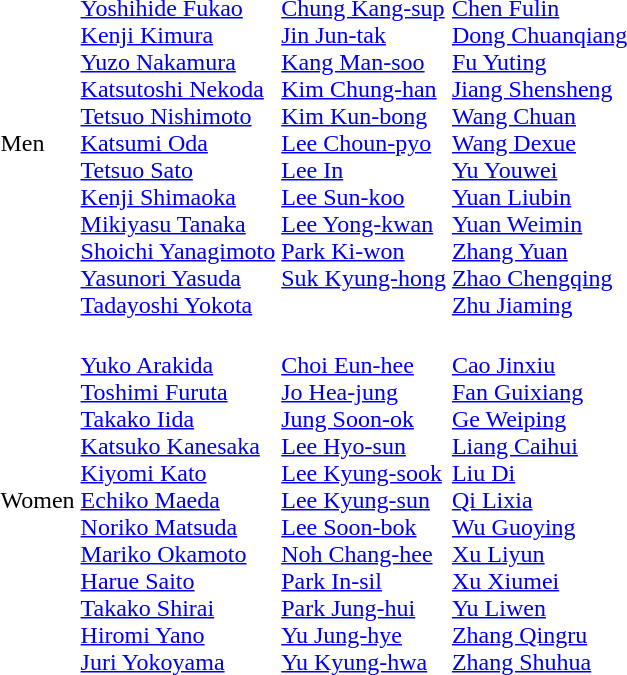<table>
<tr>
<td>Men<br></td>
<td><br><a href='#'>Yoshihide Fukao</a><br><a href='#'>Kenji Kimura</a><br><a href='#'>Yuzo Nakamura</a><br><a href='#'>Katsutoshi Nekoda</a><br><a href='#'>Tetsuo Nishimoto</a><br><a href='#'>Katsumi Oda</a><br><a href='#'>Tetsuo Sato</a><br><a href='#'>Kenji Shimaoka</a><br><a href='#'>Mikiyasu Tanaka</a><br><a href='#'>Shoichi Yanagimoto</a><br><a href='#'>Yasunori Yasuda</a><br><a href='#'>Tadayoshi Yokota</a></td>
<td valign=top><br><a href='#'>Chung Kang-sup</a><br><a href='#'>Jin Jun-tak</a><br><a href='#'>Kang Man-soo</a><br><a href='#'>Kim Chung-han</a><br><a href='#'>Kim Kun-bong</a><br><a href='#'>Lee Choun-pyo</a><br><a href='#'>Lee In</a><br><a href='#'>Lee Sun-koo</a><br><a href='#'>Lee Yong-kwan</a><br><a href='#'>Park Ki-won</a><br><a href='#'>Suk Kyung-hong</a></td>
<td><br><a href='#'>Chen Fulin</a><br><a href='#'>Dong Chuanqiang</a><br><a href='#'>Fu Yuting</a><br><a href='#'>Jiang Shensheng</a><br><a href='#'>Wang Chuan</a><br><a href='#'>Wang Dexue</a><br><a href='#'>Yu Youwei</a><br><a href='#'>Yuan Liubin</a><br><a href='#'>Yuan Weimin</a><br><a href='#'>Zhang Yuan</a><br><a href='#'>Zhao Chengqing</a><br><a href='#'>Zhu Jiaming</a></td>
</tr>
<tr>
<td>Women<br></td>
<td><br><a href='#'>Yuko Arakida</a><br><a href='#'>Toshimi Furuta</a><br><a href='#'>Takako Iida</a><br><a href='#'>Katsuko Kanesaka</a><br><a href='#'>Kiyomi Kato</a><br><a href='#'>Echiko Maeda</a><br><a href='#'>Noriko Matsuda</a><br><a href='#'>Mariko Okamoto</a><br><a href='#'>Harue Saito</a><br><a href='#'>Takako Shirai</a><br><a href='#'>Hiromi Yano</a><br><a href='#'>Juri Yokoyama</a></td>
<td><br><a href='#'>Choi Eun-hee</a><br><a href='#'>Jo Hea-jung</a><br><a href='#'>Jung Soon-ok</a><br><a href='#'>Lee Hyo-sun</a><br><a href='#'>Lee Kyung-sook</a><br><a href='#'>Lee Kyung-sun</a><br><a href='#'>Lee Soon-bok</a><br><a href='#'>Noh Chang-hee</a><br><a href='#'>Park In-sil</a><br><a href='#'>Park Jung-hui</a><br><a href='#'>Yu Jung-hye</a><br><a href='#'>Yu Kyung-hwa</a></td>
<td><br><a href='#'>Cao Jinxiu</a><br><a href='#'>Fan Guixiang</a><br><a href='#'>Ge Weiping</a><br><a href='#'>Liang Caihui</a><br><a href='#'>Liu Di</a><br><a href='#'>Qi Lixia</a><br><a href='#'>Wu Guoying</a><br><a href='#'>Xu Liyun</a><br><a href='#'>Xu Xiumei</a><br><a href='#'>Yu Liwen</a><br><a href='#'>Zhang Qingru</a><br><a href='#'>Zhang Shuhua</a></td>
</tr>
</table>
